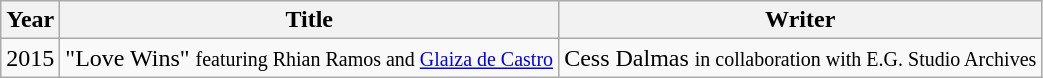<table class="wikitable">
<tr>
<th>Year</th>
<th>Title</th>
<th>Writer</th>
</tr>
<tr>
<td>2015</td>
<td>"Love Wins" <small>featuring Rhian Ramos and <a href='#'>Glaiza de Castro</a></small></td>
<td>Cess Dalmas <small>in collaboration with E.G. Studio Archives</small></td>
</tr>
</table>
